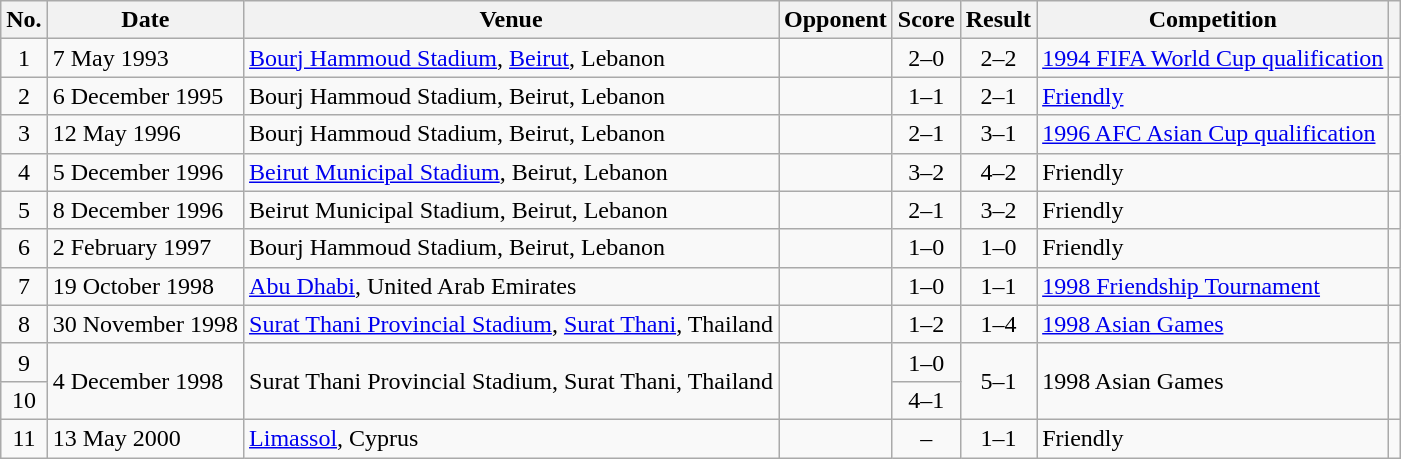<table class="wikitable sortable">
<tr>
<th scope=col>No.</th>
<th scope=col>Date</th>
<th scope=col>Venue</th>
<th scope=col>Opponent</th>
<th scope=col>Score</th>
<th scope=col>Result</th>
<th scope=col>Competition</th>
<th scope=col class="unsortable"></th>
</tr>
<tr>
<td align="center">1</td>
<td>7 May 1993</td>
<td><a href='#'>Bourj Hammoud Stadium</a>, <a href='#'>Beirut</a>, Lebanon</td>
<td></td>
<td align="center">2–0</td>
<td align="center">2–2</td>
<td><a href='#'>1994 FIFA World Cup qualification</a></td>
<td></td>
</tr>
<tr>
<td align="center">2</td>
<td>6 December 1995</td>
<td>Bourj Hammoud Stadium, Beirut, Lebanon</td>
<td></td>
<td align="center">1–1</td>
<td align="center">2–1</td>
<td><a href='#'>Friendly</a></td>
<td></td>
</tr>
<tr>
<td align="center">3</td>
<td>12 May 1996</td>
<td>Bourj Hammoud Stadium, Beirut, Lebanon</td>
<td></td>
<td align="center">2–1</td>
<td align="center">3–1</td>
<td><a href='#'>1996 AFC Asian Cup qualification</a></td>
<td></td>
</tr>
<tr>
<td align="center">4</td>
<td>5 December 1996</td>
<td><a href='#'>Beirut Municipal Stadium</a>, Beirut, Lebanon</td>
<td></td>
<td align="center">3–2</td>
<td align="center">4–2</td>
<td>Friendly</td>
<td></td>
</tr>
<tr>
<td align="center">5</td>
<td>8 December 1996</td>
<td>Beirut Municipal Stadium, Beirut, Lebanon</td>
<td></td>
<td align="center">2–1</td>
<td align="center">3–2</td>
<td>Friendly</td>
<td></td>
</tr>
<tr>
<td align="center">6</td>
<td>2 February 1997</td>
<td>Bourj Hammoud Stadium, Beirut, Lebanon</td>
<td></td>
<td align="center">1–0</td>
<td align="center">1–0</td>
<td>Friendly</td>
<td></td>
</tr>
<tr>
<td align="center">7</td>
<td>19 October 1998</td>
<td><a href='#'>Abu Dhabi</a>, United Arab Emirates</td>
<td></td>
<td align="center">1–0</td>
<td align="center">1–1</td>
<td><a href='#'>1998 Friendship Tournament</a></td>
<td></td>
</tr>
<tr>
<td align="center">8</td>
<td>30 November 1998</td>
<td><a href='#'>Surat Thani Provincial Stadium</a>, <a href='#'>Surat Thani</a>, Thailand</td>
<td></td>
<td align="center">1–2</td>
<td align="center">1–4</td>
<td><a href='#'>1998 Asian Games</a></td>
<td></td>
</tr>
<tr>
<td align="center">9</td>
<td rowspan="2">4 December 1998</td>
<td rowspan="2">Surat Thani Provincial Stadium, Surat Thani, Thailand</td>
<td rowspan="2"></td>
<td align="center">1–0</td>
<td rowspan="2" align="center">5–1</td>
<td rowspan="2">1998 Asian Games</td>
<td rowspan="2"></td>
</tr>
<tr>
<td align="center">10</td>
<td align="center">4–1</td>
</tr>
<tr>
<td align="center">11</td>
<td>13 May 2000</td>
<td><a href='#'>Limassol</a>, Cyprus</td>
<td></td>
<td align="center">–</td>
<td align="center">1–1</td>
<td>Friendly</td>
<td></td>
</tr>
</table>
